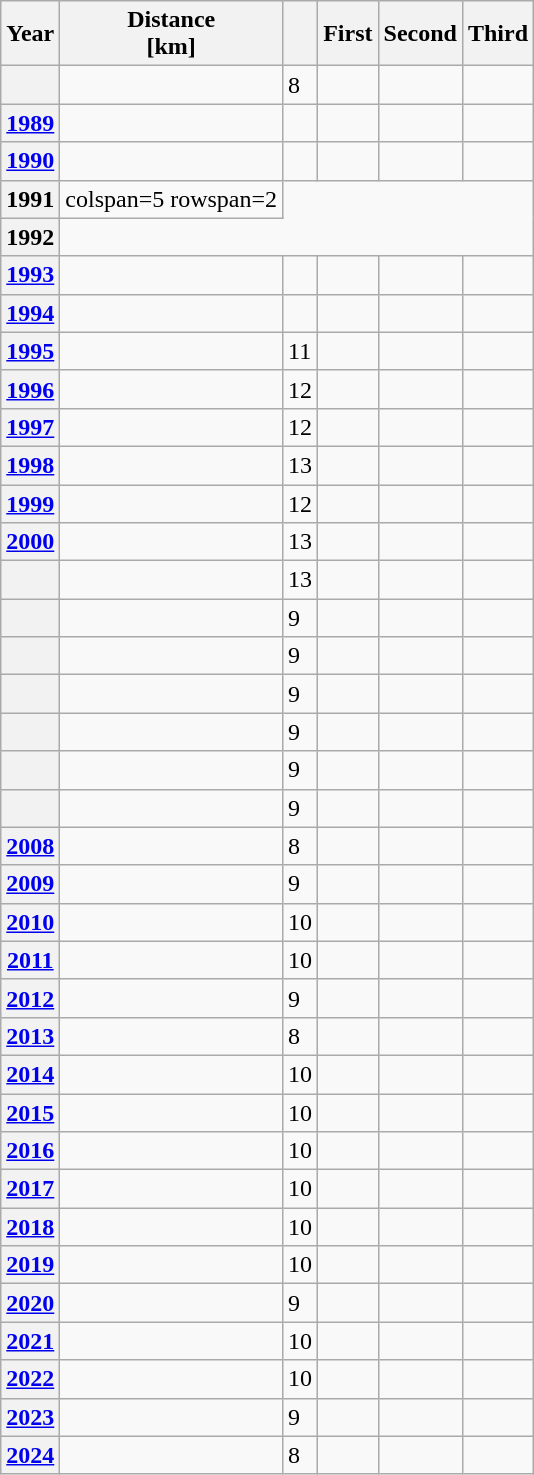<table class="wikitable sortable">
<tr>
<th>Year</th>
<th>Distance<br>[km]</th>
<th></th>
<th>First</th>
<th>Second</th>
<th>Third</th>
</tr>
<tr>
<th></th>
<td></td>
<td>8</td>
<td></td>
<td></td>
<td></td>
</tr>
<tr>
<th><a href='#'>1989</a></th>
<td></td>
<td></td>
<td></td>
<td></td>
<td></td>
</tr>
<tr>
<th><a href='#'>1990</a></th>
<td></td>
<td></td>
<td></td>
<td></td>
<td></td>
</tr>
<tr>
<th>1991</th>
<td>colspan=5 rowspan=2 </td>
</tr>
<tr>
<th>1992</th>
</tr>
<tr>
<th><a href='#'>1993</a></th>
<td></td>
<td></td>
<td></td>
<td></td>
<td></td>
</tr>
<tr>
<th><a href='#'>1994</a></th>
<td></td>
<td></td>
<td></td>
<td></td>
<td></td>
</tr>
<tr>
<th><a href='#'>1995</a></th>
<td></td>
<td>11</td>
<td></td>
<td></td>
<td></td>
</tr>
<tr>
<th><a href='#'>1996</a></th>
<td></td>
<td>12</td>
<td></td>
<td></td>
<td></td>
</tr>
<tr>
<th><a href='#'>1997</a></th>
<td></td>
<td>12</td>
<td></td>
<td></td>
<td></td>
</tr>
<tr>
<th><a href='#'>1998</a></th>
<td></td>
<td>13</td>
<td></td>
<td></td>
<td></td>
</tr>
<tr>
<th><a href='#'>1999</a></th>
<td></td>
<td>12</td>
<td></td>
<td></td>
<td></td>
</tr>
<tr>
<th><a href='#'>2000</a></th>
<td></td>
<td>13</td>
<td></td>
<td></td>
<td></td>
</tr>
<tr>
<th style="padding-left:1em"></th>
<td></td>
<td>13</td>
<td></td>
<td></td>
<td></td>
</tr>
<tr>
<th></th>
<td></td>
<td>9</td>
<td></td>
<td></td>
<td></td>
</tr>
<tr>
<th></th>
<td></td>
<td>9</td>
<td></td>
<td></td>
<td></td>
</tr>
<tr>
<th></th>
<td></td>
<td>9</td>
<td></td>
<td></td>
<td></td>
</tr>
<tr>
<th></th>
<td></td>
<td>9</td>
<td></td>
<td></td>
<td></td>
</tr>
<tr>
<th></th>
<td></td>
<td>9</td>
<td></td>
<td></td>
<td></td>
</tr>
<tr>
<th></th>
<td></td>
<td>9</td>
<td></td>
<td></td>
<td></td>
</tr>
<tr>
<th><a href='#'>2008</a></th>
<td></td>
<td>8</td>
<td></td>
<td></td>
<td></td>
</tr>
<tr>
<th><a href='#'>2009</a></th>
<td></td>
<td>9</td>
<td></td>
<td></td>
<td></td>
</tr>
<tr>
<th><a href='#'>2010</a></th>
<td></td>
<td>10</td>
<td></td>
<td></td>
<td></td>
</tr>
<tr>
<th><a href='#'>2011</a></th>
<td></td>
<td>10</td>
<td></td>
<td></td>
<td></td>
</tr>
<tr>
<th><a href='#'>2012</a></th>
<td></td>
<td>9</td>
<td></td>
<td></td>
<td></td>
</tr>
<tr>
<th><a href='#'>2013</a></th>
<td></td>
<td>8</td>
<td></td>
<td></td>
<td></td>
</tr>
<tr>
<th><a href='#'>2014</a></th>
<td></td>
<td>10</td>
<td></td>
<td></td>
<td></td>
</tr>
<tr>
<th><a href='#'>2015</a></th>
<td></td>
<td>10</td>
<td></td>
<td></td>
<td></td>
</tr>
<tr>
<th><a href='#'>2016</a></th>
<td></td>
<td>10</td>
<td></td>
<td></td>
<td></td>
</tr>
<tr>
<th><a href='#'>2017</a></th>
<td></td>
<td>10</td>
<td></td>
<td></td>
<td></td>
</tr>
<tr>
<th><a href='#'>2018</a></th>
<td></td>
<td>10</td>
<td></td>
<td></td>
<td></td>
</tr>
<tr>
<th><a href='#'>2019</a></th>
<td></td>
<td>10</td>
<td></td>
<td></td>
<td></td>
</tr>
<tr>
<th><a href='#'>2020</a></th>
<td></td>
<td>9</td>
<td></td>
<td></td>
<td></td>
</tr>
<tr>
<th><a href='#'>2021</a></th>
<td></td>
<td>10</td>
<td></td>
<td></td>
<td></td>
</tr>
<tr>
<th><a href='#'>2022</a></th>
<td></td>
<td>10</td>
<td></td>
<td></td>
<td></td>
</tr>
<tr>
<th><a href='#'>2023</a></th>
<td></td>
<td>9</td>
<td></td>
<td></td>
<td></td>
</tr>
<tr>
<th><a href='#'>2024</a></th>
<td></td>
<td>8</td>
<td></td>
<td></td>
<td></td>
</tr>
</table>
